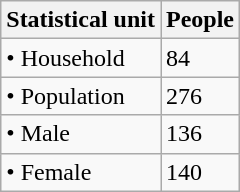<table class="wikitable">
<tr>
<th>Statistical unit</th>
<th>People</th>
</tr>
<tr>
<td>• Household</td>
<td>84</td>
</tr>
<tr>
<td>• Population</td>
<td>276</td>
</tr>
<tr>
<td>• Male</td>
<td>136</td>
</tr>
<tr>
<td>• Female</td>
<td>140</td>
</tr>
</table>
